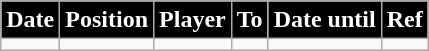<table class="wikitable plainrowheaders sortable">
<tr>
<th style="background:#000000; color:#FFFFFF;">Date</th>
<th style="background:#000000; color:#FFFFFF;">Position</th>
<th style="background:#000000; color:#FFFFFF;">Player</th>
<th style="background:#000000; color:#FFFFFF;">To</th>
<th style="background:#000000; color:#FFFFFF;">Date until</th>
<th style="background:#000000; color:#FFFFFF;">Ref</th>
</tr>
<tr>
<td></td>
<td></td>
<td></td>
<td></td>
<td></td>
<td></td>
</tr>
</table>
